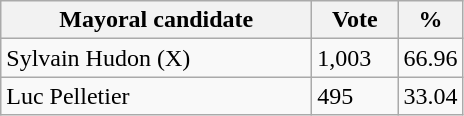<table class="wikitable">
<tr>
<th bgcolor="#DDDDFF" width="200px">Mayoral candidate</th>
<th bgcolor="#DDDDFF" width="50px">Vote</th>
<th bgcolor="#DDDDFF" width="30px">%</th>
</tr>
<tr>
<td>Sylvain Hudon (X)</td>
<td>1,003</td>
<td>66.96</td>
</tr>
<tr>
<td>Luc Pelletier</td>
<td>495</td>
<td>33.04</td>
</tr>
</table>
